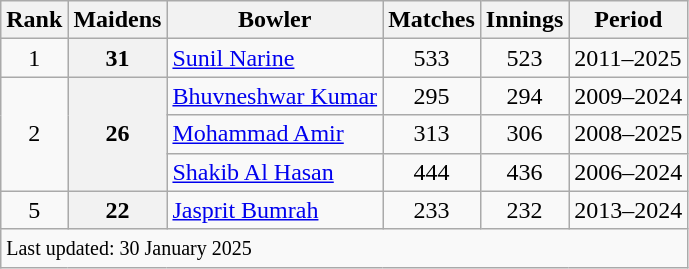<table class="wikitable sortable">
<tr>
<th scope="col">Rank</th>
<th scope="col">Maidens</th>
<th scope="col">Bowler</th>
<th scope="col">Matches</th>
<th scope="col">Innings</th>
<th scope="col">Period</th>
</tr>
<tr>
<td align=center>1</td>
<th>31</th>
<td> <a href='#'>Sunil Narine</a></td>
<td align=center>533</td>
<td align=center>523</td>
<td>2011–2025</td>
</tr>
<tr>
<td align=center rowspan=3>2</td>
<th rowspan=3>26</th>
<td> <a href='#'>Bhuvneshwar Kumar</a></td>
<td align=center>295</td>
<td align=center>294</td>
<td>2009–2024</td>
</tr>
<tr>
<td> <a href='#'>Mohammad Amir</a></td>
<td align=center>313</td>
<td align=center>306</td>
<td>2008–2025</td>
</tr>
<tr>
<td> <a href='#'>Shakib Al Hasan</a></td>
<td align=center>444</td>
<td align=center>436</td>
<td>2006–2024</td>
</tr>
<tr>
<td align=center>5</td>
<th>22</th>
<td> <a href='#'>Jasprit Bumrah</a></td>
<td align=center>233</td>
<td align=center>232</td>
<td>2013–2024</td>
</tr>
<tr>
<td colspan=6><small>Last updated: 30 January 2025</small></td>
</tr>
</table>
